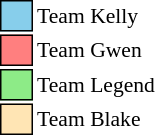<table class="toccolours" style="font-size: 90%; white-space: nowrap; margin-right: auto; margin-left: auto;">
<tr>
<td style="background:#87ceeb; border:1px solid black">     </td>
<td>Team Kelly</td>
</tr>
<tr>
<td style="background:#FF7F7F; border:1px solid black">     </td>
<td>Team Gwen</td>
</tr>
<tr>
<td style="background:#8deb87; border:1px solid black">     </td>
<td>Team Legend</td>
</tr>
<tr>
<td style="background:#ffe5b4; border:1px solid black">     </td>
<td>Team Blake</td>
</tr>
</table>
